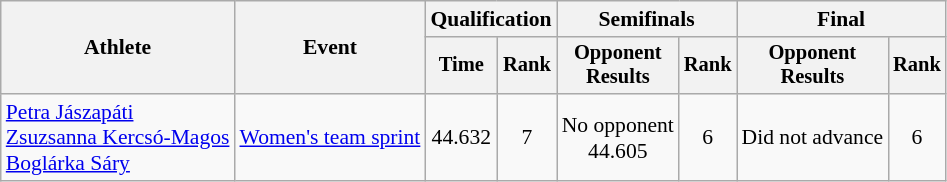<table class="wikitable" style="font-size:90%">
<tr>
<th rowspan=2>Athlete</th>
<th rowspan=2>Event</th>
<th colspan=2>Qualification</th>
<th colspan=2>Semifinals</th>
<th colspan=2>Final</th>
</tr>
<tr style="font-size:95%">
<th>Time</th>
<th>Rank</th>
<th>Opponent<br>Results</th>
<th>Rank</th>
<th>Opponent<br>Results</th>
<th>Rank</th>
</tr>
<tr align=center>
<td align=left><a href='#'>Petra Jászapáti</a><br><a href='#'>Zsuzsanna Kercsó-Magos</a><br><a href='#'>Boglárka Sáry</a></td>
<td align=left><a href='#'>Women's team sprint</a></td>
<td>44.632</td>
<td>7</td>
<td>No opponent<br>44.605</td>
<td>6</td>
<td>Did not advance</td>
<td>6</td>
</tr>
</table>
